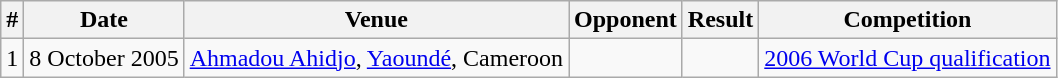<table class="wikitable">
<tr>
<th>#</th>
<th>Date</th>
<th>Venue</th>
<th>Opponent</th>
<th>Result</th>
<th>Competition</th>
</tr>
<tr>
<td>1</td>
<td>8 October 2005</td>
<td><a href='#'>Ahmadou Ahidjo</a>, <a href='#'>Yaoundé</a>, Cameroon</td>
<td></td>
<td></td>
<td><a href='#'>2006 World Cup qualification</a></td>
</tr>
</table>
